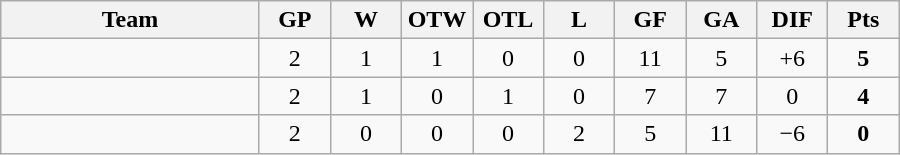<table class="wikitable" style="text-align:center;">
<tr>
<th width=165>Team</th>
<th width=40>GP</th>
<th width=40>W</th>
<th width=40>OTW</th>
<th width=40>OTL</th>
<th width=40>L</th>
<th width=40>GF</th>
<th width=40>GA</th>
<th width=40>DIF</th>
<th width=40>Pts</th>
</tr>
<tr>
<td style="text-align:left;"></td>
<td>2</td>
<td>1</td>
<td>1</td>
<td>0</td>
<td>0</td>
<td>11</td>
<td>5</td>
<td>+6</td>
<td><strong>5</strong></td>
</tr>
<tr>
<td style="text-align:left;"></td>
<td>2</td>
<td>1</td>
<td>0</td>
<td>1</td>
<td>0</td>
<td>7</td>
<td>7</td>
<td>0</td>
<td><strong>4</strong></td>
</tr>
<tr>
<td style="text-align:left;"></td>
<td>2</td>
<td>0</td>
<td>0</td>
<td>0</td>
<td>2</td>
<td>5</td>
<td>11</td>
<td>−6</td>
<td><strong>0</strong></td>
</tr>
</table>
